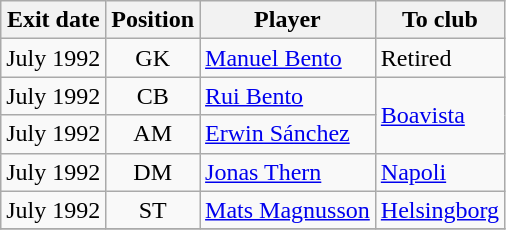<table class="wikitable">
<tr>
<th>Exit date</th>
<th>Position</th>
<th>Player</th>
<th>To club</th>
</tr>
<tr>
<td>July 1992</td>
<td style="text-align:center;">GK</td>
<td style="text-align:left;"><a href='#'>Manuel Bento</a></td>
<td style="text-align:left;">Retired</td>
</tr>
<tr>
<td>July 1992</td>
<td style="text-align:center;">CB</td>
<td style="text-align:left;"><a href='#'>Rui Bento</a></td>
<td rowspan="2"><a href='#'>Boavista</a></td>
</tr>
<tr>
<td>July 1992</td>
<td style="text-align:center;">AM</td>
<td style="text-align:left;"><a href='#'>Erwin Sánchez</a></td>
</tr>
<tr>
<td>July 1992</td>
<td style="text-align:center;">DM</td>
<td style="text-align:left;"><a href='#'>Jonas Thern</a></td>
<td style="text-align:left;"><a href='#'>Napoli</a></td>
</tr>
<tr>
<td>July 1992</td>
<td style="text-align:center;">ST</td>
<td style="text-align:left;"><a href='#'>Mats Magnusson</a></td>
<td style="text-align:left;"><a href='#'>Helsingborg</a></td>
</tr>
<tr>
</tr>
</table>
